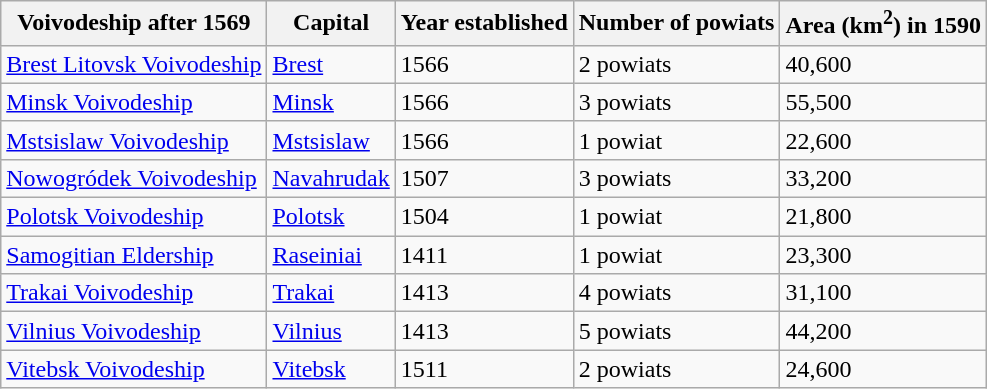<table class=wikitable>
<tr>
<th>Voivodeship after 1569</th>
<th>Capital</th>
<th>Year established</th>
<th>Number of powiats</th>
<th>Area (km<sup>2</sup>) in 1590</th>
</tr>
<tr>
<td><a href='#'>Brest Litovsk Voivodeship</a></td>
<td><a href='#'>Brest</a></td>
<td>1566</td>
<td>2 powiats</td>
<td>40,600</td>
</tr>
<tr>
<td><a href='#'>Minsk Voivodeship</a></td>
<td><a href='#'>Minsk</a></td>
<td>1566</td>
<td>3 powiats</td>
<td>55,500</td>
</tr>
<tr>
<td><a href='#'>Mstsislaw Voivodeship</a></td>
<td><a href='#'>Mstsislaw</a></td>
<td>1566</td>
<td>1 powiat</td>
<td>22,600</td>
</tr>
<tr>
<td><a href='#'>Nowogródek Voivodeship</a></td>
<td><a href='#'>Navahrudak</a></td>
<td>1507</td>
<td>3 powiats</td>
<td>33,200</td>
</tr>
<tr>
<td><a href='#'>Polotsk Voivodeship</a></td>
<td><a href='#'>Polotsk</a></td>
<td>1504</td>
<td>1 powiat</td>
<td>21,800</td>
</tr>
<tr>
<td><a href='#'>Samogitian Eldership</a></td>
<td><a href='#'>Raseiniai</a></td>
<td>1411</td>
<td>1 powiat</td>
<td>23,300</td>
</tr>
<tr>
<td><a href='#'>Trakai Voivodeship</a></td>
<td><a href='#'>Trakai</a></td>
<td>1413</td>
<td>4 powiats</td>
<td>31,100</td>
</tr>
<tr>
<td><a href='#'>Vilnius Voivodeship</a></td>
<td><a href='#'>Vilnius</a></td>
<td>1413</td>
<td>5 powiats</td>
<td>44,200</td>
</tr>
<tr>
<td><a href='#'>Vitebsk Voivodeship</a></td>
<td><a href='#'>Vitebsk</a></td>
<td>1511</td>
<td>2 powiats</td>
<td>24,600</td>
</tr>
</table>
